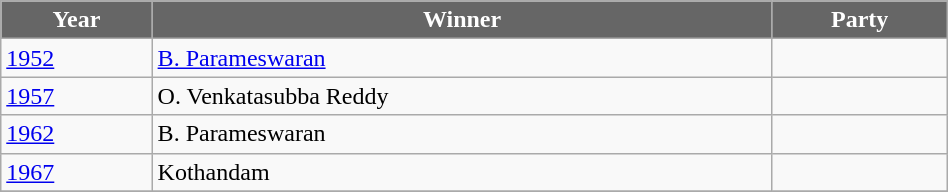<table class="wikitable" width="50%">
<tr>
<th style="background-color:#666666; color:white">Year</th>
<th style="background-color:#666666; color:white">Winner</th>
<th style="background-color:#666666; color:white" colspan="2">Party</th>
</tr>
<tr>
<td><a href='#'>1952</a></td>
<td><a href='#'>B. Parameswaran</a></td>
<td></td>
</tr>
<tr>
<td><a href='#'>1957</a></td>
<td>O. Venkatasubba Reddy</td>
<td></td>
</tr>
<tr>
<td><a href='#'>1962</a></td>
<td>B. Parameswaran</td>
<td></td>
</tr>
<tr>
<td><a href='#'>1967</a></td>
<td>Kothandam</td>
<td></td>
</tr>
<tr>
</tr>
</table>
